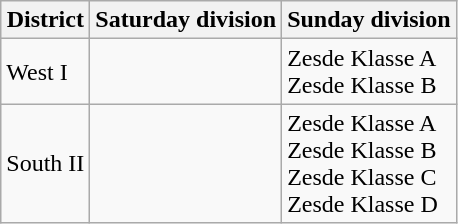<table class="wikitable">
<tr>
<th>District</th>
<th>Saturday division</th>
<th>Sunday division</th>
</tr>
<tr>
<td>West I</td>
<td></td>
<td>Zesde Klasse A<br>Zesde Klasse B</td>
</tr>
<tr>
<td>South II</td>
<td></td>
<td>Zesde Klasse A<br>Zesde Klasse B<br>Zesde Klasse C<br>Zesde Klasse D</td>
</tr>
</table>
